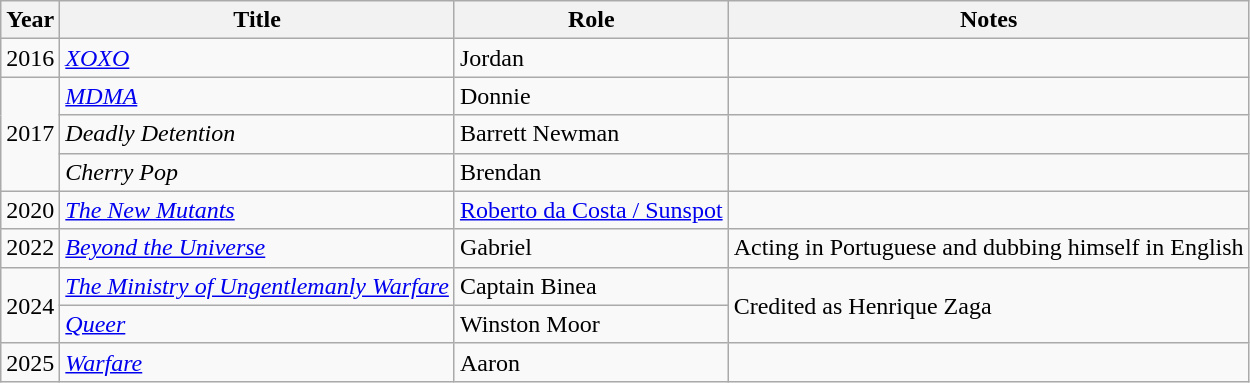<table class="wikitable">
<tr>
<th>Year</th>
<th>Title</th>
<th>Role</th>
<th>Notes</th>
</tr>
<tr>
<td>2016</td>
<td><em><a href='#'>XOXO</a></em></td>
<td>Jordan</td>
<td></td>
</tr>
<tr>
<td rowspan="3">2017</td>
<td><em><a href='#'>MDMA</a></em></td>
<td>Donnie</td>
<td></td>
</tr>
<tr>
<td><em>Deadly Detention</em></td>
<td>Barrett Newman</td>
<td></td>
</tr>
<tr>
<td><em>Cherry Pop</em></td>
<td>Brendan</td>
<td></td>
</tr>
<tr>
<td>2020</td>
<td><em><a href='#'>The New Mutants</a></em></td>
<td><a href='#'>Roberto da Costa / Sunspot</a></td>
<td></td>
</tr>
<tr>
<td>2022</td>
<td><em><a href='#'>Beyond the Universe</a></em></td>
<td>Gabriel</td>
<td>Acting in Portuguese and dubbing himself in English</td>
</tr>
<tr>
<td rowspan="2">2024</td>
<td><em><a href='#'>The Ministry of Ungentlemanly Warfare</a></em></td>
<td>Captain Binea</td>
<td rowspan="2">Credited as Henrique Zaga</td>
</tr>
<tr>
<td><em><a href='#'>Queer</a></em></td>
<td>Winston Moor</td>
</tr>
<tr>
<td>2025</td>
<td><em><a href='#'>Warfare</a></em></td>
<td>Aaron</td>
<td></td>
</tr>
</table>
